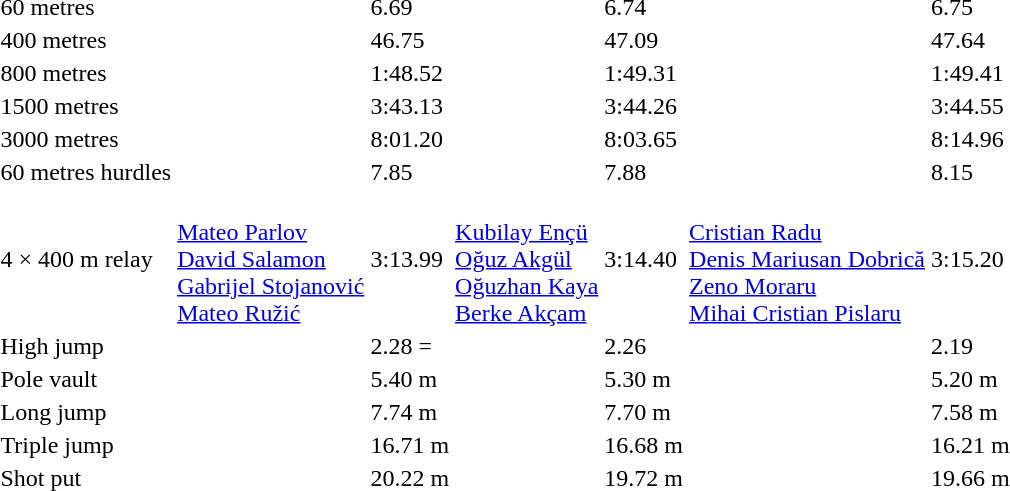<table>
<tr>
<td>60 metres</td>
<td></td>
<td>6.69</td>
<td></td>
<td>6.74</td>
<td></td>
<td>6.75 </td>
</tr>
<tr>
<td>400 metres</td>
<td></td>
<td>46.75</td>
<td></td>
<td>47.09</td>
<td></td>
<td>47.64 </td>
</tr>
<tr>
<td>800 metres</td>
<td></td>
<td>1:48.52 </td>
<td></td>
<td>1:49.31 </td>
<td></td>
<td>1:49.41 </td>
</tr>
<tr>
<td>1500 metres</td>
<td></td>
<td>3:43.13 </td>
<td></td>
<td>3:44.26 </td>
<td></td>
<td>3:44.55 </td>
</tr>
<tr>
<td>3000 metres</td>
<td></td>
<td>8:01.20</td>
<td></td>
<td>8:03.65 </td>
<td></td>
<td>8:14.96 </td>
</tr>
<tr>
<td>60 metres hurdles</td>
<td></td>
<td>7.85 </td>
<td></td>
<td>7.88 </td>
<td></td>
<td>8.15</td>
</tr>
<tr>
<td>4 × 400 m relay</td>
<td><br><a href='#'>Mateo Parlov</a><br><a href='#'>David Salamon</a><br><a href='#'>Gabrijel Stojanović</a><br><a href='#'>Mateo Ružić</a></td>
<td>3:13.99 </td>
<td><br><a href='#'>Kubilay Ençü</a><br><a href='#'>Oğuz Akgül</a><br><a href='#'>Oğuzhan Kaya</a><br><a href='#'>Berke Akçam</a></td>
<td>3:14.40</td>
<td><br><a href='#'>Cristian Radu</a><br><a href='#'>Denis Mariusan Dobrică</a><br><a href='#'>Zeno Moraru</a><br><a href='#'>Mihai Cristian Pislaru</a></td>
<td>3:15.20</td>
</tr>
<tr>
<td>High jump</td>
<td></td>
<td>2.28 =</td>
<td></td>
<td>2.26 </td>
<td></td>
<td>2.19</td>
</tr>
<tr>
<td>Pole vault</td>
<td></td>
<td>5.40 m</td>
<td></td>
<td>5.30 m</td>
<td></td>
<td>5.20 m</td>
</tr>
<tr>
<td>Long jump</td>
<td></td>
<td>7.74 m</td>
<td></td>
<td>7.70 m</td>
<td></td>
<td>7.58 m</td>
</tr>
<tr>
<td>Triple jump</td>
<td></td>
<td>16.71 m </td>
<td></td>
<td>16.68 m </td>
<td></td>
<td>16.21 m</td>
</tr>
<tr>
<td>Shot put</td>
<td></td>
<td>20.22 m</td>
<td></td>
<td>19.72 m</td>
<td></td>
<td>19.66 m</td>
</tr>
</table>
